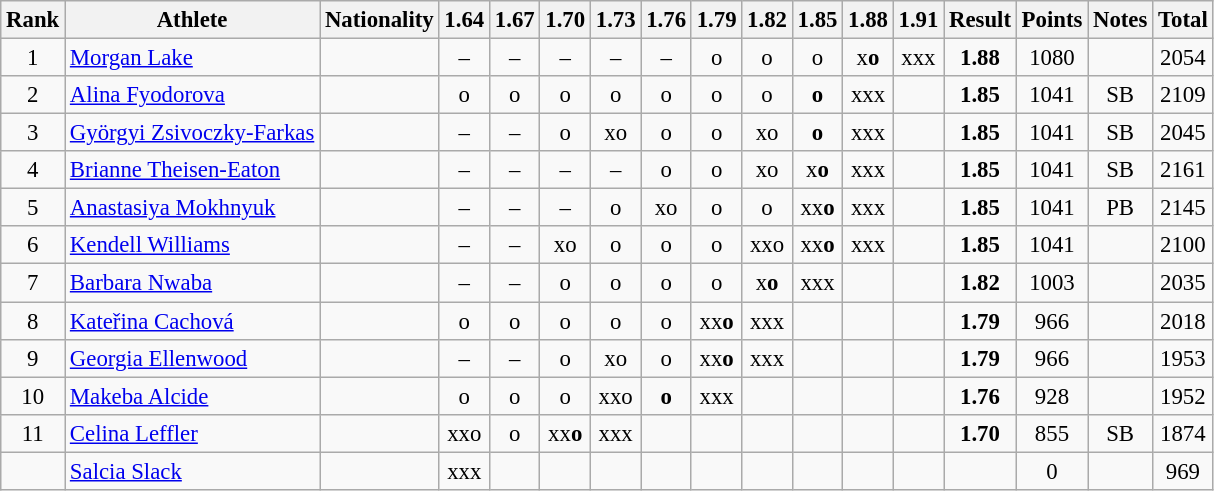<table class="wikitable sortable" style="text-align:center; font-size:95%">
<tr>
<th>Rank</th>
<th>Athlete</th>
<th>Nationality</th>
<th>1.64</th>
<th>1.67</th>
<th>1.70</th>
<th>1.73</th>
<th>1.76</th>
<th>1.79</th>
<th>1.82</th>
<th>1.85</th>
<th>1.88</th>
<th>1.91</th>
<th>Result</th>
<th>Points</th>
<th>Notes</th>
<th>Total</th>
</tr>
<tr>
<td>1</td>
<td align="left"><a href='#'>Morgan Lake</a></td>
<td align=left></td>
<td>–</td>
<td>–</td>
<td>–</td>
<td>–</td>
<td>–</td>
<td>o</td>
<td>o</td>
<td>o</td>
<td>x<strong>o</strong></td>
<td>xxx</td>
<td><strong>1.88</strong></td>
<td>1080</td>
<td></td>
<td>2054</td>
</tr>
<tr>
<td>2</td>
<td align="left"><a href='#'>Alina Fyodorova</a></td>
<td align=left></td>
<td>o</td>
<td>o</td>
<td>o</td>
<td>o</td>
<td>o</td>
<td>o</td>
<td>o</td>
<td><strong>o</strong></td>
<td>xxx</td>
<td></td>
<td><strong>1.85</strong></td>
<td>1041</td>
<td>SB</td>
<td>2109</td>
</tr>
<tr>
<td>3</td>
<td align="left"><a href='#'>Györgyi Zsivoczky-Farkas</a></td>
<td align=left></td>
<td>–</td>
<td>–</td>
<td>o</td>
<td>xo</td>
<td>o</td>
<td>o</td>
<td>xo</td>
<td><strong>o</strong></td>
<td>xxx</td>
<td></td>
<td><strong>1.85</strong></td>
<td>1041</td>
<td>SB</td>
<td>2045</td>
</tr>
<tr>
<td>4</td>
<td align="left"><a href='#'>Brianne Theisen-Eaton</a></td>
<td align=left></td>
<td>–</td>
<td>–</td>
<td>–</td>
<td>–</td>
<td>o</td>
<td>o</td>
<td>xo</td>
<td>x<strong>o</strong></td>
<td>xxx</td>
<td></td>
<td><strong>1.85</strong></td>
<td>1041</td>
<td>SB</td>
<td>2161</td>
</tr>
<tr>
<td>5</td>
<td align="left"><a href='#'>Anastasiya Mokhnyuk</a></td>
<td align=left></td>
<td>–</td>
<td>–</td>
<td>–</td>
<td>o</td>
<td>xo</td>
<td>o</td>
<td>o</td>
<td>xx<strong>o</strong></td>
<td>xxx</td>
<td></td>
<td><strong>1.85</strong></td>
<td>1041</td>
<td>PB</td>
<td>2145</td>
</tr>
<tr>
<td>6</td>
<td align="left"><a href='#'>Kendell Williams</a></td>
<td align=left></td>
<td>–</td>
<td>–</td>
<td>xo</td>
<td>o</td>
<td>o</td>
<td>o</td>
<td>xxo</td>
<td>xx<strong>o</strong></td>
<td>xxx</td>
<td></td>
<td><strong>1.85</strong></td>
<td>1041</td>
<td></td>
<td>2100</td>
</tr>
<tr>
<td>7</td>
<td align="left"><a href='#'>Barbara Nwaba</a></td>
<td align=left></td>
<td>–</td>
<td>–</td>
<td>o</td>
<td>o</td>
<td>o</td>
<td>o</td>
<td>x<strong>o</strong></td>
<td>xxx</td>
<td></td>
<td></td>
<td><strong>1.82</strong></td>
<td>1003</td>
<td></td>
<td>2035</td>
</tr>
<tr>
<td>8</td>
<td align="left"><a href='#'>Kateřina Cachová</a></td>
<td align=left></td>
<td>o</td>
<td>o</td>
<td>o</td>
<td>o</td>
<td>o</td>
<td>xx<strong>o</strong></td>
<td>xxx</td>
<td></td>
<td></td>
<td></td>
<td><strong>1.79</strong></td>
<td>966</td>
<td></td>
<td>2018</td>
</tr>
<tr>
<td>9</td>
<td align="left"><a href='#'>Georgia Ellenwood</a></td>
<td align=left></td>
<td>–</td>
<td>–</td>
<td>o</td>
<td>xo</td>
<td>o</td>
<td>xx<strong>o</strong></td>
<td>xxx</td>
<td></td>
<td></td>
<td></td>
<td><strong>1.79</strong></td>
<td>966</td>
<td></td>
<td>1953</td>
</tr>
<tr>
<td>10</td>
<td align="left"><a href='#'>Makeba Alcide</a></td>
<td align=left></td>
<td>o</td>
<td>o</td>
<td>o</td>
<td>xxo</td>
<td><strong>o</strong></td>
<td>xxx</td>
<td></td>
<td></td>
<td></td>
<td></td>
<td><strong>1.76</strong></td>
<td>928</td>
<td></td>
<td>1952</td>
</tr>
<tr>
<td>11</td>
<td align="left"><a href='#'>Celina Leffler</a></td>
<td align=left></td>
<td>xxo</td>
<td>o</td>
<td>xx<strong>o</strong></td>
<td>xxx</td>
<td></td>
<td></td>
<td></td>
<td></td>
<td></td>
<td></td>
<td><strong>1.70</strong></td>
<td>855</td>
<td>SB</td>
<td>1874</td>
</tr>
<tr>
<td></td>
<td align="left"><a href='#'>Salcia Slack</a></td>
<td align=left></td>
<td>xxx</td>
<td></td>
<td></td>
<td></td>
<td></td>
<td></td>
<td></td>
<td></td>
<td></td>
<td></td>
<td><strong></strong></td>
<td>0</td>
<td></td>
<td>969</td>
</tr>
</table>
